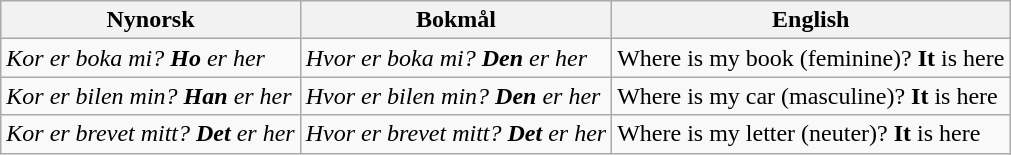<table class="wikitable">
<tr>
<th>Nynorsk</th>
<th>Bokmål</th>
<th>English</th>
</tr>
<tr>
<td><em>Kor er boka mi? <strong>Ho</strong> er her</em></td>
<td><em>Hvor er boka mi? <strong>Den</strong> er her</em></td>
<td>Where is my book (feminine)? <strong>It</strong> is here</td>
</tr>
<tr>
<td><em>Kor er bilen min? <strong>Han</strong> er her</em></td>
<td><em>Hvor er bilen min? <strong>Den</strong> er her</em></td>
<td>Where is my car (masculine)? <strong>It</strong> is here</td>
</tr>
<tr>
<td><em>Kor er brevet mitt? <strong>Det</strong> er her</em></td>
<td><em>Hvor er brevet mitt? <strong>Det</strong> er her</em></td>
<td>Where is my letter (neuter)? <strong>It</strong> is here</td>
</tr>
</table>
